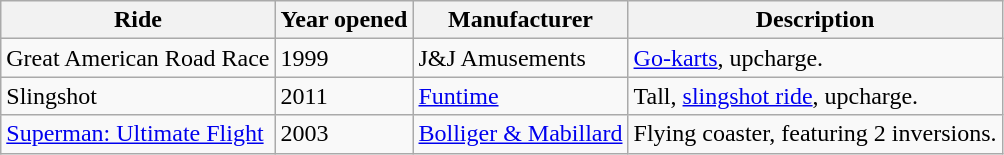<table class="wikitable sortable">
<tr>
<th>Ride</th>
<th>Year opened</th>
<th>Manufacturer</th>
<th>Description</th>
</tr>
<tr>
<td>Great American Road Race</td>
<td>1999</td>
<td>J&J Amusements</td>
<td><a href='#'>Go-karts</a>, upcharge.</td>
</tr>
<tr>
<td>Slingshot</td>
<td>2011</td>
<td><a href='#'>Funtime</a></td>
<td>Tall, <a href='#'>slingshot ride</a>, upcharge.</td>
</tr>
<tr>
<td><a href='#'>Superman: Ultimate Flight</a></td>
<td>2003</td>
<td><a href='#'>Bolliger & Mabillard</a></td>
<td>Flying coaster, featuring 2 inversions.</td>
</tr>
</table>
